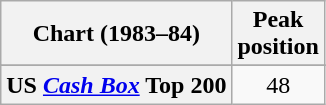<table class="wikitable sortable plainrowheaders" style="text-align:center">
<tr>
<th scope="col">Chart (1983–84)</th>
<th scope="col">Peak<br>position</th>
</tr>
<tr>
</tr>
<tr>
</tr>
<tr>
</tr>
<tr>
</tr>
<tr>
<th scope="row">US <em><a href='#'>Cash Box</a></em> Top 200</th>
<td>48</td>
</tr>
</table>
